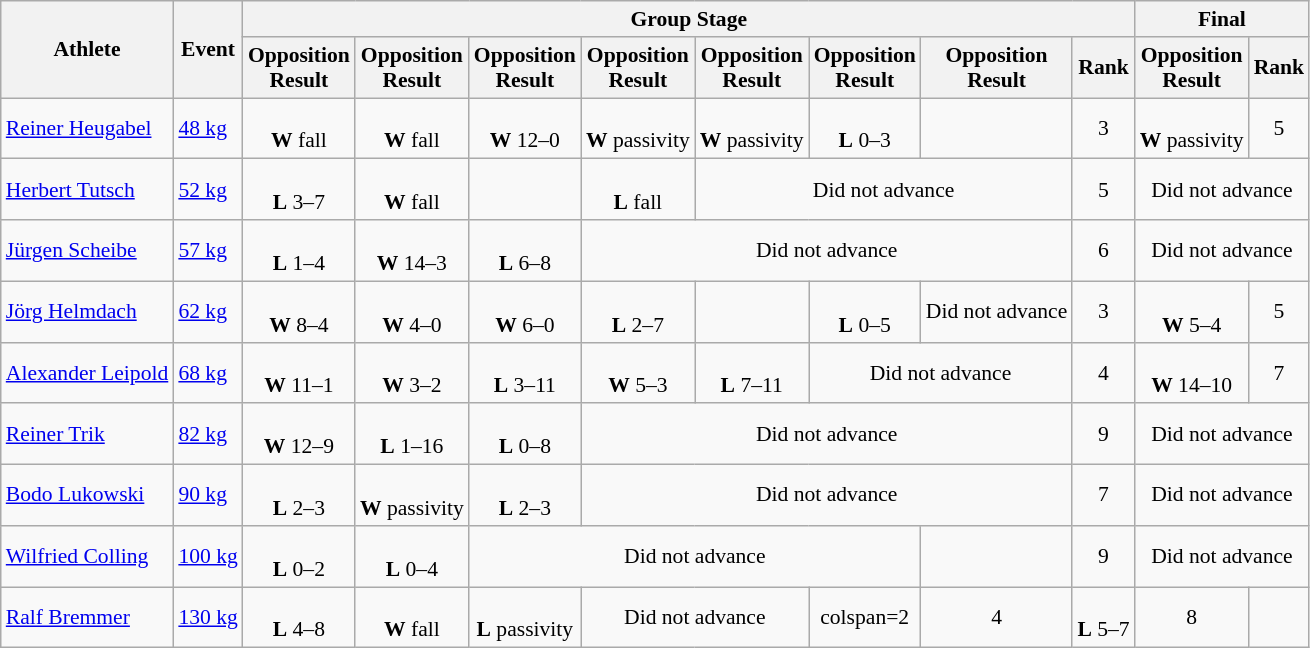<table class=wikitable style="font-size:90%">
<tr>
<th rowspan="2">Athlete</th>
<th rowspan="2">Event</th>
<th colspan="8">Group Stage</th>
<th colspan=2>Final</th>
</tr>
<tr>
<th>Opposition<br>Result</th>
<th>Opposition<br>Result</th>
<th>Opposition<br>Result</th>
<th>Opposition<br>Result</th>
<th>Opposition<br>Result</th>
<th>Opposition<br>Result</th>
<th>Opposition<br>Result</th>
<th>Rank</th>
<th>Opposition<br>Result</th>
<th>Rank</th>
</tr>
<tr align=center>
<td align=left><a href='#'>Reiner Heugabel</a></td>
<td align=left><a href='#'>48 kg</a></td>
<td><br><strong>W</strong> fall</td>
<td><br><strong>W</strong> fall</td>
<td><br><strong>W</strong> 12–0</td>
<td><br><strong>W</strong> passivity</td>
<td><br><strong>W</strong> passivity</td>
<td><br><strong>L</strong> 0–3</td>
<td></td>
<td>3</td>
<td><br><strong>W</strong> passivity</td>
<td>5</td>
</tr>
<tr align=center>
<td align=left><a href='#'>Herbert Tutsch</a></td>
<td align=left><a href='#'>52 kg</a></td>
<td><br><strong>L</strong> 3–7</td>
<td><br><strong>W</strong> fall</td>
<td></td>
<td><br><strong>L</strong> fall</td>
<td colspan=3>Did not advance</td>
<td>5</td>
<td colspan=2>Did not advance</td>
</tr>
<tr align=center>
<td align=left><a href='#'>Jürgen Scheibe</a></td>
<td align=left><a href='#'>57 kg</a></td>
<td><br><strong>L</strong> 1–4</td>
<td><br><strong>W</strong> 14–3</td>
<td><br><strong>L</strong> 6–8</td>
<td colspan=4>Did not advance</td>
<td>6</td>
<td colspan=2>Did not advance</td>
</tr>
<tr align=center>
<td align=left><a href='#'>Jörg Helmdach</a></td>
<td align=left><a href='#'>62 kg</a></td>
<td><br><strong>W</strong> 8–4</td>
<td><br><strong>W</strong> 4–0</td>
<td><br><strong>W</strong> 6–0</td>
<td><br><strong>L</strong> 2–7</td>
<td></td>
<td><br><strong>L</strong> 0–5</td>
<td>Did not advance</td>
<td>3</td>
<td><br><strong>W</strong> 5–4</td>
<td>5</td>
</tr>
<tr align=center>
<td align=left><a href='#'>Alexander Leipold</a></td>
<td align=left><a href='#'>68 kg</a></td>
<td><br><strong>W</strong> 11–1</td>
<td><br><strong>W</strong> 3–2</td>
<td><br><strong>L</strong> 3–11</td>
<td><br><strong>W</strong> 5–3</td>
<td><br><strong>L</strong> 7–11</td>
<td colspan=2>Did not advance</td>
<td>4</td>
<td><br><strong>W</strong> 14–10</td>
<td>7</td>
</tr>
<tr align=center>
<td align=left><a href='#'>Reiner Trik</a></td>
<td align=left><a href='#'>82 kg</a></td>
<td><br><strong>W</strong> 12–9</td>
<td><br><strong>L</strong> 1–16</td>
<td><br><strong>L</strong> 0–8</td>
<td colspan=4>Did not advance</td>
<td>9</td>
<td colspan=2>Did not advance</td>
</tr>
<tr align=center>
<td align=left><a href='#'>Bodo Lukowski</a></td>
<td align=left><a href='#'>90 kg</a></td>
<td><br><strong>L</strong> 2–3</td>
<td><br><strong>W</strong> passivity</td>
<td><br><strong>L</strong> 2–3</td>
<td colspan=4>Did not advance</td>
<td>7</td>
<td colspan=2>Did not advance</td>
</tr>
<tr align=center>
<td align=left><a href='#'>Wilfried Colling</a></td>
<td align=left><a href='#'>100 kg</a></td>
<td><br><strong>L</strong> 0–2</td>
<td><br><strong>L</strong> 0–4</td>
<td colspan=4>Did not advance</td>
<td></td>
<td>9</td>
<td colspan=2>Did not advance</td>
</tr>
<tr align=center>
<td align=left><a href='#'>Ralf Bremmer</a></td>
<td align=left><a href='#'>130 kg</a></td>
<td><br><strong>L</strong> 4–8</td>
<td><br><strong>W</strong> fall</td>
<td><br><strong>L</strong> passivity</td>
<td colspan=2>Did not advance</td>
<td>colspan=2</td>
<td>4</td>
<td><br><strong>L</strong> 5–7</td>
<td>8</td>
</tr>
</table>
